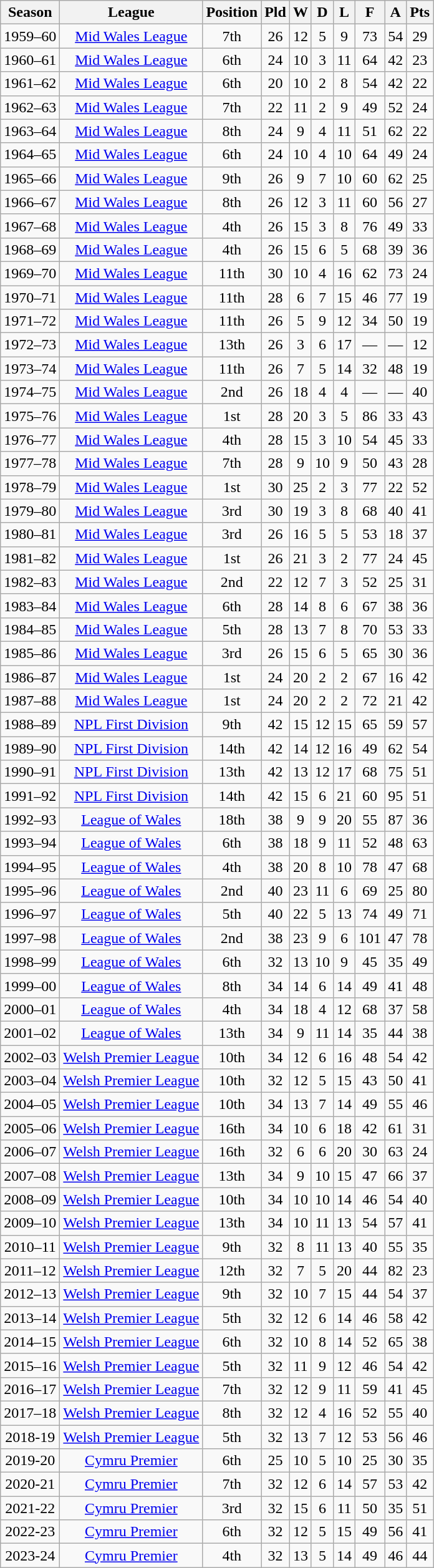<table class="wikitable" style="text-align: center">
<tr>
<th>Season</th>
<th>League</th>
<th>Position</th>
<th>Pld</th>
<th>W</th>
<th>D</th>
<th>L</th>
<th>F</th>
<th>A</th>
<th>Pts</th>
</tr>
<tr>
<td>1959–60</td>
<td><a href='#'>Mid Wales League</a></td>
<td style="text-align:center">7th</td>
<td style="text-align:center">26</td>
<td style="text-align:center">12</td>
<td style="text-align:center">5</td>
<td style="text-align:center">9</td>
<td style="text-align:center">73</td>
<td style="text-align:center">54</td>
<td style="text-align:center">29</td>
</tr>
<tr>
<td>1960–61</td>
<td><a href='#'>Mid Wales League</a></td>
<td style="text-align:center">6th</td>
<td style="text-align:center">24</td>
<td style="text-align:center">10</td>
<td style="text-align:center">3</td>
<td style="text-align:center">11</td>
<td style="text-align:center">64</td>
<td style="text-align:center">42</td>
<td style="text-align:center">23</td>
</tr>
<tr>
<td>1961–62</td>
<td><a href='#'>Mid Wales League</a></td>
<td style="text-align:center">6th</td>
<td style="text-align:center">20</td>
<td style="text-align:center">10</td>
<td style="text-align:center">2</td>
<td style="text-align:center">8</td>
<td style="text-align:center">54</td>
<td style="text-align:center">42</td>
<td style="text-align:center">22</td>
</tr>
<tr>
<td>1962–63</td>
<td><a href='#'>Mid Wales League</a></td>
<td style="text-align:center">7th</td>
<td style="text-align:center">22</td>
<td style="text-align:center">11</td>
<td style="text-align:center">2</td>
<td style="text-align:center">9</td>
<td style="text-align:center">49</td>
<td style="text-align:center">52</td>
<td style="text-align:center">24</td>
</tr>
<tr>
<td>1963–64</td>
<td><a href='#'>Mid Wales League</a></td>
<td style="text-align:center">8th</td>
<td style="text-align:center">24</td>
<td style="text-align:center">9</td>
<td style="text-align:center">4</td>
<td style="text-align:center">11</td>
<td style="text-align:center">51</td>
<td style="text-align:center">62</td>
<td style="text-align:center">22</td>
</tr>
<tr>
<td>1964–65</td>
<td><a href='#'>Mid Wales League</a></td>
<td style="text-align:center">6th</td>
<td style="text-align:center">24</td>
<td style="text-align:center">10</td>
<td style="text-align:center">4</td>
<td style="text-align:center">10</td>
<td style="text-align:center">64</td>
<td style="text-align:center">49</td>
<td style="text-align:center">24</td>
</tr>
<tr>
<td>1965–66</td>
<td><a href='#'>Mid Wales League</a></td>
<td style="text-align:center">9th</td>
<td style="text-align:center">26</td>
<td style="text-align:center">9</td>
<td style="text-align:center">7</td>
<td style="text-align:center">10</td>
<td style="text-align:center">60</td>
<td style="text-align:center">62</td>
<td style="text-align:center">25</td>
</tr>
<tr>
<td>1966–67</td>
<td><a href='#'>Mid Wales League</a></td>
<td style="text-align:center">8th</td>
<td style="text-align:center">26</td>
<td style="text-align:center">12</td>
<td style="text-align:center">3</td>
<td style="text-align:center">11</td>
<td style="text-align:center">60</td>
<td style="text-align:center">56</td>
<td style="text-align:center">27</td>
</tr>
<tr>
<td>1967–68</td>
<td><a href='#'>Mid Wales League</a></td>
<td style="text-align:center">4th</td>
<td style="text-align:center">26</td>
<td style="text-align:center">15</td>
<td style="text-align:center">3</td>
<td style="text-align:center">8</td>
<td style="text-align:center">76</td>
<td style="text-align:center">49</td>
<td style="text-align:center">33</td>
</tr>
<tr>
<td>1968–69</td>
<td><a href='#'>Mid Wales League</a></td>
<td style="text-align:center">4th</td>
<td style="text-align:center">26</td>
<td style="text-align:center">15</td>
<td style="text-align:center">6</td>
<td style="text-align:center">5</td>
<td style="text-align:center">68</td>
<td style="text-align:center">39</td>
<td style="text-align:center">36</td>
</tr>
<tr>
<td>1969–70</td>
<td><a href='#'>Mid Wales League</a></td>
<td style="text-align:center">11th</td>
<td style="text-align:center">30</td>
<td style="text-align:center">10</td>
<td style="text-align:center">4</td>
<td style="text-align:center">16</td>
<td style="text-align:center">62</td>
<td style="text-align:center">73</td>
<td style="text-align:center">24</td>
</tr>
<tr>
<td>1970–71</td>
<td><a href='#'>Mid Wales League</a></td>
<td style="text-align:center">11th</td>
<td style="text-align:center">28</td>
<td style="text-align:center">6</td>
<td style="text-align:center">7</td>
<td style="text-align:center">15</td>
<td style="text-align:center">46</td>
<td style="text-align:center">77</td>
<td style="text-align:center">19</td>
</tr>
<tr>
<td>1971–72</td>
<td><a href='#'>Mid Wales League</a></td>
<td style="text-align:center">11th</td>
<td style="text-align:center">26</td>
<td style="text-align:center">5</td>
<td style="text-align:center">9</td>
<td style="text-align:center">12</td>
<td style="text-align:center">34</td>
<td style="text-align:center">50</td>
<td style="text-align:center">19</td>
</tr>
<tr>
<td>1972–73</td>
<td><a href='#'>Mid Wales League</a></td>
<td style="text-align:center">13th</td>
<td style="text-align:center">26</td>
<td style="text-align:center">3</td>
<td style="text-align:center">6</td>
<td style="text-align:center">17</td>
<td style="text-align:center">—</td>
<td style="text-align:center">—</td>
<td style="text-align:center">12</td>
</tr>
<tr>
<td>1973–74</td>
<td><a href='#'>Mid Wales League</a></td>
<td style="text-align:center">11th</td>
<td style="text-align:center">26</td>
<td style="text-align:center">7</td>
<td style="text-align:center">5</td>
<td style="text-align:center">14</td>
<td style="text-align:center">32</td>
<td style="text-align:center">48</td>
<td style="text-align:center">19</td>
</tr>
<tr>
<td>1974–75</td>
<td><a href='#'>Mid Wales League</a></td>
<td style="text-align:center">2nd</td>
<td style="text-align:center">26</td>
<td style="text-align:center">18</td>
<td style="text-align:center">4</td>
<td style="text-align:center">4</td>
<td style="text-align:center">—</td>
<td style="text-align:center">—</td>
<td style="text-align:center">40</td>
</tr>
<tr>
<td>1975–76</td>
<td><a href='#'>Mid Wales League</a></td>
<td style="text-align:center">1st</td>
<td style="text-align:center">28</td>
<td style="text-align:center">20</td>
<td style="text-align:center">3</td>
<td style="text-align:center">5</td>
<td style="text-align:center">86</td>
<td style="text-align:center">33</td>
<td style="text-align:center">43</td>
</tr>
<tr>
<td>1976–77</td>
<td><a href='#'>Mid Wales League</a></td>
<td style="text-align:center">4th</td>
<td style="text-align:center">28</td>
<td style="text-align:center">15</td>
<td style="text-align:center">3</td>
<td style="text-align:center">10</td>
<td style="text-align:center">54</td>
<td style="text-align:center">45</td>
<td style="text-align:center">33</td>
</tr>
<tr>
<td>1977–78</td>
<td><a href='#'>Mid Wales League</a></td>
<td style="text-align:center">7th</td>
<td style="text-align:center">28</td>
<td style="text-align:center">9</td>
<td style="text-align:center">10</td>
<td style="text-align:center">9</td>
<td style="text-align:center">50</td>
<td style="text-align:center">43</td>
<td style="text-align:center">28</td>
</tr>
<tr>
<td>1978–79</td>
<td><a href='#'>Mid Wales League</a></td>
<td style="text-align:center">1st</td>
<td style="text-align:center">30</td>
<td style="text-align:center">25</td>
<td style="text-align:center">2</td>
<td style="text-align:center">3</td>
<td style="text-align:center">77</td>
<td style="text-align:center">22</td>
<td style="text-align:center">52</td>
</tr>
<tr>
<td>1979–80</td>
<td><a href='#'>Mid Wales League</a></td>
<td style="text-align:center">3rd</td>
<td style="text-align:center">30</td>
<td style="text-align:center">19</td>
<td style="text-align:center">3</td>
<td style="text-align:center">8</td>
<td style="text-align:center">68</td>
<td style="text-align:center">40</td>
<td style="text-align:center">41</td>
</tr>
<tr>
<td>1980–81</td>
<td><a href='#'>Mid Wales League</a></td>
<td style="text-align:center">3rd</td>
<td style="text-align:center">26</td>
<td style="text-align:center">16</td>
<td style="text-align:center">5</td>
<td style="text-align:center">5</td>
<td style="text-align:center">53</td>
<td style="text-align:center">18</td>
<td style="text-align:center">37</td>
</tr>
<tr>
<td>1981–82</td>
<td><a href='#'>Mid Wales League</a></td>
<td style="text-align:center">1st</td>
<td style="text-align:center">26</td>
<td style="text-align:center">21</td>
<td style="text-align:center">3</td>
<td style="text-align:center">2</td>
<td style="text-align:center">77</td>
<td style="text-align:center">24</td>
<td style="text-align:center">45</td>
</tr>
<tr>
<td>1982–83</td>
<td><a href='#'>Mid Wales League</a></td>
<td style="text-align:center">2nd</td>
<td style="text-align:center">22</td>
<td style="text-align:center">12</td>
<td style="text-align:center">7</td>
<td style="text-align:center">3</td>
<td style="text-align:center">52</td>
<td style="text-align:center">25</td>
<td style="text-align:center">31</td>
</tr>
<tr>
<td>1983–84</td>
<td><a href='#'>Mid Wales League</a></td>
<td style="text-align:center">6th</td>
<td style="text-align:center">28</td>
<td style="text-align:center">14</td>
<td style="text-align:center">8</td>
<td style="text-align:center">6</td>
<td style="text-align:center">67</td>
<td style="text-align:center">38</td>
<td style="text-align:center">36</td>
</tr>
<tr>
<td>1984–85</td>
<td><a href='#'>Mid Wales League</a></td>
<td style="text-align:center">5th</td>
<td style="text-align:center">28</td>
<td style="text-align:center">13</td>
<td style="text-align:center">7</td>
<td style="text-align:center">8</td>
<td style="text-align:center">70</td>
<td style="text-align:center">53</td>
<td style="text-align:center">33</td>
</tr>
<tr>
<td>1985–86</td>
<td><a href='#'>Mid Wales League</a></td>
<td style="text-align:center">3rd</td>
<td style="text-align:center">26</td>
<td style="text-align:center">15</td>
<td style="text-align:center">6</td>
<td style="text-align:center">5</td>
<td style="text-align:center">65</td>
<td style="text-align:center">30</td>
<td style="text-align:center">36</td>
</tr>
<tr>
<td>1986–87</td>
<td><a href='#'>Mid Wales League</a></td>
<td style="text-align:center">1st</td>
<td style="text-align:center">24</td>
<td style="text-align:center">20</td>
<td style="text-align:center">2</td>
<td style="text-align:center">2</td>
<td style="text-align:center">67</td>
<td style="text-align:center">16</td>
<td style="text-align:center">42</td>
</tr>
<tr>
<td>1987–88</td>
<td><a href='#'>Mid Wales League</a></td>
<td style="text-align:center">1st</td>
<td style="text-align:center">24</td>
<td style="text-align:center">20</td>
<td style="text-align:center">2</td>
<td style="text-align:center">2</td>
<td style="text-align:center">72</td>
<td style="text-align:center">21</td>
<td style="text-align:center">42</td>
</tr>
<tr>
<td>1988–89</td>
<td><a href='#'>NPL First Division</a></td>
<td style="text-align:center">9th</td>
<td style="text-align:center">42</td>
<td style="text-align:center">15</td>
<td style="text-align:center">12</td>
<td style="text-align:center">15</td>
<td style="text-align:center">65</td>
<td style="text-align:center">59</td>
<td style="text-align:center">57</td>
</tr>
<tr>
<td>1989–90</td>
<td><a href='#'>NPL First Division</a></td>
<td style="text-align:center">14th</td>
<td style="text-align:center">42</td>
<td style="text-align:center">14</td>
<td style="text-align:center">12</td>
<td style="text-align:center">16</td>
<td style="text-align:center">49</td>
<td style="text-align:center">62</td>
<td style="text-align:center">54</td>
</tr>
<tr>
<td>1990–91</td>
<td><a href='#'>NPL First Division</a></td>
<td style="text-align:center">13th</td>
<td style="text-align:center">42</td>
<td style="text-align:center">13</td>
<td style="text-align:center">12</td>
<td style="text-align:center">17</td>
<td style="text-align:center">68</td>
<td style="text-align:center">75</td>
<td style="text-align:center">51</td>
</tr>
<tr>
<td>1991–92</td>
<td><a href='#'>NPL First Division</a></td>
<td style="text-align:center">14th</td>
<td style="text-align:center">42</td>
<td style="text-align:center">15</td>
<td style="text-align:center">6</td>
<td style="text-align:center">21</td>
<td style="text-align:center">60</td>
<td style="text-align:center">95</td>
<td style="text-align:center">51</td>
</tr>
<tr>
<td>1992–93</td>
<td><a href='#'>League of Wales</a></td>
<td style="text-align:center">18th</td>
<td style="text-align:center">38</td>
<td style="text-align:center">9</td>
<td style="text-align:center">9</td>
<td style="text-align:center">20</td>
<td style="text-align:center">55</td>
<td style="text-align:center">87</td>
<td style="text-align:center">36</td>
</tr>
<tr>
<td>1993–94</td>
<td><a href='#'>League of Wales</a></td>
<td style="text-align:center">6th</td>
<td style="text-align:center">38</td>
<td style="text-align:center">18</td>
<td style="text-align:center">9</td>
<td style="text-align:center">11</td>
<td style="text-align:center">52</td>
<td style="text-align:center">48</td>
<td style="text-align:center">63</td>
</tr>
<tr>
<td>1994–95</td>
<td><a href='#'>League of Wales</a></td>
<td style="text-align:center">4th</td>
<td style="text-align:center">38</td>
<td style="text-align:center">20</td>
<td style="text-align:center">8</td>
<td style="text-align:center">10</td>
<td style="text-align:center">78</td>
<td style="text-align:center">47</td>
<td style="text-align:center">68</td>
</tr>
<tr>
<td>1995–96</td>
<td><a href='#'>League of Wales</a></td>
<td style="text-align:center">2nd</td>
<td style="text-align:center">40</td>
<td style="text-align:center">23</td>
<td style="text-align:center">11</td>
<td style="text-align:center">6</td>
<td style="text-align:center">69</td>
<td style="text-align:center">25</td>
<td style="text-align:center">80</td>
</tr>
<tr>
<td>1996–97</td>
<td><a href='#'>League of Wales</a></td>
<td style="text-align:center">5th</td>
<td style="text-align:center">40</td>
<td style="text-align:center">22</td>
<td style="text-align:center">5</td>
<td style="text-align:center">13</td>
<td style="text-align:center">74</td>
<td style="text-align:center">49</td>
<td style="text-align:center">71</td>
</tr>
<tr>
<td>1997–98</td>
<td><a href='#'>League of Wales</a></td>
<td style="text-align:center">2nd</td>
<td style="text-align:center">38</td>
<td style="text-align:center">23</td>
<td style="text-align:center">9</td>
<td style="text-align:center">6</td>
<td style="text-align:center">101</td>
<td style="text-align:center">47</td>
<td style="text-align:center">78</td>
</tr>
<tr>
<td>1998–99</td>
<td><a href='#'>League of Wales</a></td>
<td style="text-align:center">6th</td>
<td style="text-align:center">32</td>
<td style="text-align:center">13</td>
<td style="text-align:center">10</td>
<td style="text-align:center">9</td>
<td style="text-align:center">45</td>
<td style="text-align:center">35</td>
<td style="text-align:center">49</td>
</tr>
<tr>
<td>1999–00</td>
<td><a href='#'>League of Wales</a></td>
<td style="text-align:center">8th</td>
<td style="text-align:center">34</td>
<td style="text-align:center">14</td>
<td style="text-align:center">6</td>
<td style="text-align:center">14</td>
<td style="text-align:center">49</td>
<td style="text-align:center">41</td>
<td style="text-align:center">48</td>
</tr>
<tr>
<td>2000–01</td>
<td><a href='#'>League of Wales</a></td>
<td style="text-align:center">4th</td>
<td style="text-align:center">34</td>
<td style="text-align:center">18</td>
<td style="text-align:center">4</td>
<td style="text-align:center">12</td>
<td style="text-align:center">68</td>
<td style="text-align:center">37</td>
<td style="text-align:center">58</td>
</tr>
<tr>
<td>2001–02</td>
<td><a href='#'>League of Wales</a></td>
<td style="text-align:center">13th</td>
<td style="text-align:center">34</td>
<td style="text-align:center">9</td>
<td style="text-align:center">11</td>
<td style="text-align:center">14</td>
<td style="text-align:center">35</td>
<td style="text-align:center">44</td>
<td style="text-align:center">38</td>
</tr>
<tr>
<td>2002–03</td>
<td><a href='#'>Welsh Premier League</a></td>
<td style="text-align:center">10th</td>
<td style="text-align:center">34</td>
<td style="text-align:center">12</td>
<td style="text-align:center">6</td>
<td style="text-align:center">16</td>
<td style="text-align:center">48</td>
<td style="text-align:center">54</td>
<td style="text-align:center">42</td>
</tr>
<tr>
<td>2003–04</td>
<td><a href='#'>Welsh Premier League</a></td>
<td style="text-align:center">10th</td>
<td style="text-align:center">32</td>
<td style="text-align:center">12</td>
<td style="text-align:center">5</td>
<td style="text-align:center">15</td>
<td style="text-align:center">43</td>
<td style="text-align:center">50</td>
<td style="text-align:center">41</td>
</tr>
<tr>
<td>2004–05</td>
<td><a href='#'>Welsh Premier League</a></td>
<td style="text-align:center">10th</td>
<td style="text-align:center">34</td>
<td style="text-align:center">13</td>
<td style="text-align:center">7</td>
<td style="text-align:center">14</td>
<td style="text-align:center">49</td>
<td style="text-align:center">55</td>
<td style="text-align:center">46</td>
</tr>
<tr>
<td>2005–06</td>
<td><a href='#'>Welsh Premier League</a></td>
<td style="text-align:center">16th</td>
<td style="text-align:center">34</td>
<td style="text-align:center">10</td>
<td style="text-align:center">6</td>
<td style="text-align:center">18</td>
<td style="text-align:center">42</td>
<td style="text-align:center">61</td>
<td style="text-align:center">31</td>
</tr>
<tr>
<td>2006–07</td>
<td><a href='#'>Welsh Premier League</a></td>
<td style="text-align:center">16th</td>
<td style="text-align:center">32</td>
<td style="text-align:center">6</td>
<td style="text-align:center">6</td>
<td style="text-align:center">20</td>
<td style="text-align:center">30</td>
<td style="text-align:center">63</td>
<td style="text-align:center">24</td>
</tr>
<tr>
<td>2007–08</td>
<td><a href='#'>Welsh Premier League</a></td>
<td style="text-align:center">13th</td>
<td style="text-align:center">34</td>
<td style="text-align:center">9</td>
<td style="text-align:center">10</td>
<td style="text-align:center">15</td>
<td style="text-align:center">47</td>
<td style="text-align:center">66</td>
<td style="text-align:center">37</td>
</tr>
<tr>
<td>2008–09</td>
<td><a href='#'>Welsh Premier League</a></td>
<td style="text-align:center">10th</td>
<td style="text-align:center">34</td>
<td style="text-align:center">10</td>
<td style="text-align:center">10</td>
<td style="text-align:center">14</td>
<td style="text-align:center">46</td>
<td style="text-align:center">54</td>
<td style="text-align:center">40</td>
</tr>
<tr>
<td>2009–10</td>
<td><a href='#'>Welsh Premier League</a></td>
<td style="text-align:center">13th</td>
<td style="text-align:center">34</td>
<td style="text-align:center">10</td>
<td style="text-align:center">11</td>
<td style="text-align:center">13</td>
<td style="text-align:center">54</td>
<td style="text-align:center">57</td>
<td style="text-align:center">41</td>
</tr>
<tr>
<td>2010–11</td>
<td><a href='#'>Welsh Premier League</a></td>
<td style="text-align:center">9th</td>
<td style="text-align:center">32</td>
<td style="text-align:center">8</td>
<td style="text-align:center">11</td>
<td style="text-align:center">13</td>
<td style="text-align:center">40</td>
<td style="text-align:center">55</td>
<td style="text-align:center">35</td>
</tr>
<tr>
<td>2011–12</td>
<td><a href='#'>Welsh Premier League</a></td>
<td style="text-align:center">12th</td>
<td style="text-align:center">32</td>
<td style="text-align:center">7</td>
<td style="text-align:center">5</td>
<td style="text-align:center">20</td>
<td style="text-align:center">44</td>
<td style="text-align:center">82</td>
<td style="text-align:center">23</td>
</tr>
<tr>
<td>2012–13</td>
<td><a href='#'>Welsh Premier League</a></td>
<td style="text-align:center">9th</td>
<td style="text-align:center">32</td>
<td style="text-align:center">10</td>
<td style="text-align:center">7</td>
<td style="text-align:center">15</td>
<td style="text-align:center">44</td>
<td style="text-align:center">54</td>
<td style="text-align:center">37</td>
</tr>
<tr>
<td>2013–14</td>
<td><a href='#'>Welsh Premier League</a></td>
<td style="text-align:center">5th</td>
<td style="text-align:center">32</td>
<td style="text-align:center">12</td>
<td style="text-align:center">6</td>
<td style="text-align:center">14</td>
<td style="text-align:center">46</td>
<td style="text-align:center">58</td>
<td style="text-align:center">42</td>
</tr>
<tr>
<td>2014–15</td>
<td><a href='#'>Welsh Premier League</a></td>
<td style="text-align:center">6th</td>
<td style="text-align:center">32</td>
<td style="text-align:center">10</td>
<td style="text-align:center">8</td>
<td style="text-align:center">14</td>
<td style="text-align:center">52</td>
<td style="text-align:center">65</td>
<td style="text-align:center">38</td>
</tr>
<tr>
<td>2015–16</td>
<td><a href='#'>Welsh Premier League</a></td>
<td style="text-align:center">5th</td>
<td style="text-align:center">32</td>
<td style="text-align:center">11</td>
<td style="text-align:center">9</td>
<td style="text-align:center">12</td>
<td style="text-align:center">46</td>
<td style="text-align:center">54</td>
<td style="text-align:center">42</td>
</tr>
<tr>
<td>2016–17</td>
<td><a href='#'>Welsh Premier League</a></td>
<td style="text-align:center">7th</td>
<td style="text-align:center">32</td>
<td style="text-align:center">12</td>
<td style="text-align:center">9</td>
<td style="text-align:center">11</td>
<td style="text-align:center">59</td>
<td style="text-align:center">41</td>
<td style="text-align:center">45</td>
</tr>
<tr>
<td>2017–18</td>
<td><a href='#'>Welsh Premier League</a></td>
<td style="text-align:center">8th</td>
<td style="text-align:center">32</td>
<td style="text-align:center">12</td>
<td style="text-align:center">4</td>
<td style="text-align:center">16</td>
<td style="text-align:center">52</td>
<td style="text-align:center">55</td>
<td style="text-align:center">40</td>
</tr>
<tr>
<td>2018-19</td>
<td><a href='#'>Welsh Premier League</a></td>
<td style="text-align:center">5th</td>
<td style="text-align:center">32</td>
<td style="text-align:center">13</td>
<td style="text-align:center">7</td>
<td style="text-align:center">12</td>
<td style="text-align:center">53</td>
<td style="text-align:center">56</td>
<td style="text-align:center">46</td>
</tr>
<tr>
<td>2019-20</td>
<td><a href='#'>Cymru Premier</a></td>
<td style="text-align:center">6th</td>
<td style="text-align:center">25</td>
<td style="text-align:center">10</td>
<td style="text-align:center">5</td>
<td style="text-align:center">10</td>
<td style="text-align:center">25</td>
<td style="text-align:center">30</td>
<td style="text-align:center">35</td>
</tr>
<tr>
<td>2020-21</td>
<td><a href='#'>Cymru Premier</a></td>
<td style="text-align:center">7th</td>
<td style="text-align:center">32</td>
<td style="text-align:center">12</td>
<td style="text-align:center">6</td>
<td style="text-align:center">14</td>
<td style="text-align:center">57</td>
<td style="text-align:center">53</td>
<td style="text-align:center">42</td>
</tr>
<tr>
<td>2021-22</td>
<td><a href='#'>Cymru Premier</a></td>
<td style="text-align:center">3rd</td>
<td style="text-align:center">32</td>
<td style="text-align:center">15</td>
<td style="text-align:center">6</td>
<td style="text-align:center">11</td>
<td style="text-align:center">50</td>
<td style="text-align:center">35</td>
<td style="text-align:center">51</td>
</tr>
<tr>
<td>2022-23</td>
<td><a href='#'>Cymru Premier</a></td>
<td style="text-align:center">6th</td>
<td style="text-align:center">32</td>
<td style="text-align:center">12</td>
<td style="text-align:center">5</td>
<td style="text-align:center">15</td>
<td style="text-align:center">49</td>
<td style="text-align:center">56</td>
<td style="text-align:center">41</td>
</tr>
<tr>
<td>2023-24</td>
<td><a href='#'>Cymru Premier</a></td>
<td>4th</td>
<td>32</td>
<td>13</td>
<td>5</td>
<td>14</td>
<td>49</td>
<td>46</td>
<td>44</td>
</tr>
</table>
